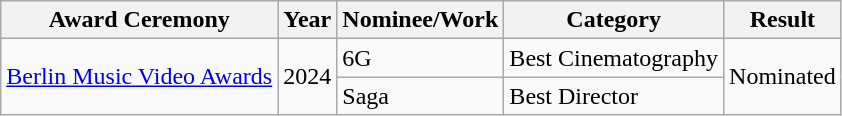<table class="wikitable">
<tr>
<th>Award Ceremony</th>
<th>Year</th>
<th>Nominee/Work</th>
<th>Category</th>
<th>Result</th>
</tr>
<tr>
<td rowspan="2"><a href='#'>Berlin Music Video Awards</a></td>
<td rowspan="2">2024</td>
<td>6G</td>
<td>Best Cinematography</td>
<td rowspan="2">Nominated</td>
</tr>
<tr>
<td>Saga</td>
<td>Best Director</td>
</tr>
</table>
